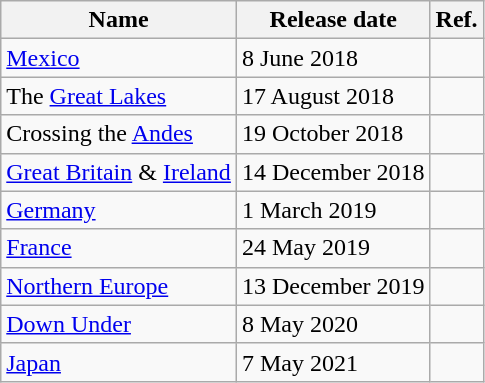<table class="wikitable">
<tr>
<th>Name</th>
<th>Release date</th>
<th>Ref.</th>
</tr>
<tr>
<td><a href='#'>Mexico</a></td>
<td>8 June 2018</td>
<td></td>
</tr>
<tr>
<td>The <a href='#'>Great Lakes</a></td>
<td>17 August 2018</td>
<td></td>
</tr>
<tr>
<td>Crossing the <a href='#'>Andes</a></td>
<td>19 October 2018</td>
<td></td>
</tr>
<tr>
<td><a href='#'>Great Britain</a> & <a href='#'>Ireland</a></td>
<td>14 December 2018</td>
<td></td>
</tr>
<tr>
<td><a href='#'>Germany</a></td>
<td>1 March 2019</td>
<td></td>
</tr>
<tr>
<td><a href='#'>France</a></td>
<td>24 May 2019</td>
<td></td>
</tr>
<tr>
<td><a href='#'>Northern Europe</a></td>
<td>13 December 2019</td>
<td></td>
</tr>
<tr>
<td><a href='#'>Down Under</a></td>
<td>8 May 2020</td>
<td></td>
</tr>
<tr>
<td><a href='#'>Japan</a></td>
<td>7 May 2021</td>
<td></td>
</tr>
</table>
